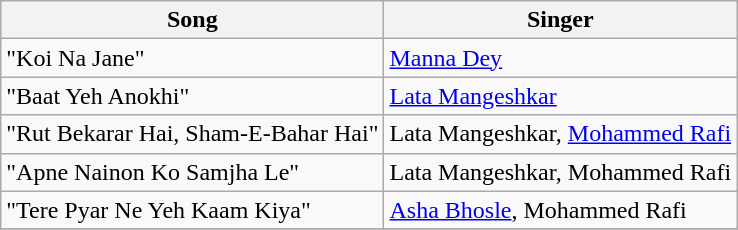<table class="wikitable">
<tr>
<th>Song</th>
<th>Singer</th>
</tr>
<tr>
<td>"Koi Na Jane"</td>
<td><a href='#'>Manna Dey</a></td>
</tr>
<tr>
<td>"Baat Yeh Anokhi"</td>
<td><a href='#'>Lata Mangeshkar</a></td>
</tr>
<tr>
<td>"Rut Bekarar Hai, Sham-E-Bahar Hai"</td>
<td>Lata Mangeshkar, <a href='#'>Mohammed Rafi</a></td>
</tr>
<tr>
<td>"Apne Nainon Ko Samjha Le"</td>
<td>Lata Mangeshkar, Mohammed Rafi</td>
</tr>
<tr>
<td>"Tere Pyar Ne Yeh Kaam Kiya"</td>
<td><a href='#'>Asha Bhosle</a>, Mohammed Rafi</td>
</tr>
<tr>
</tr>
</table>
